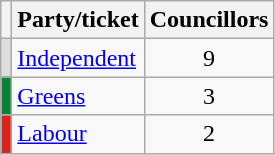<table class="wikitable">
<tr>
<th></th>
<th>Party/ticket</th>
<th>Councillors</th>
</tr>
<tr>
<td style="background:#DDDDDD"></td>
<td><a href='#'>Independent</a></td>
<td style="text-align: center;">9</td>
</tr>
<tr>
<td style="background:#098137"></td>
<td><a href='#'>Greens</a></td>
<td style="text-align: center;">3</td>
</tr>
<tr>
<td style="background:#DC241f"></td>
<td><a href='#'>Labour</a></td>
<td style="text-align: center;">2</td>
</tr>
</table>
